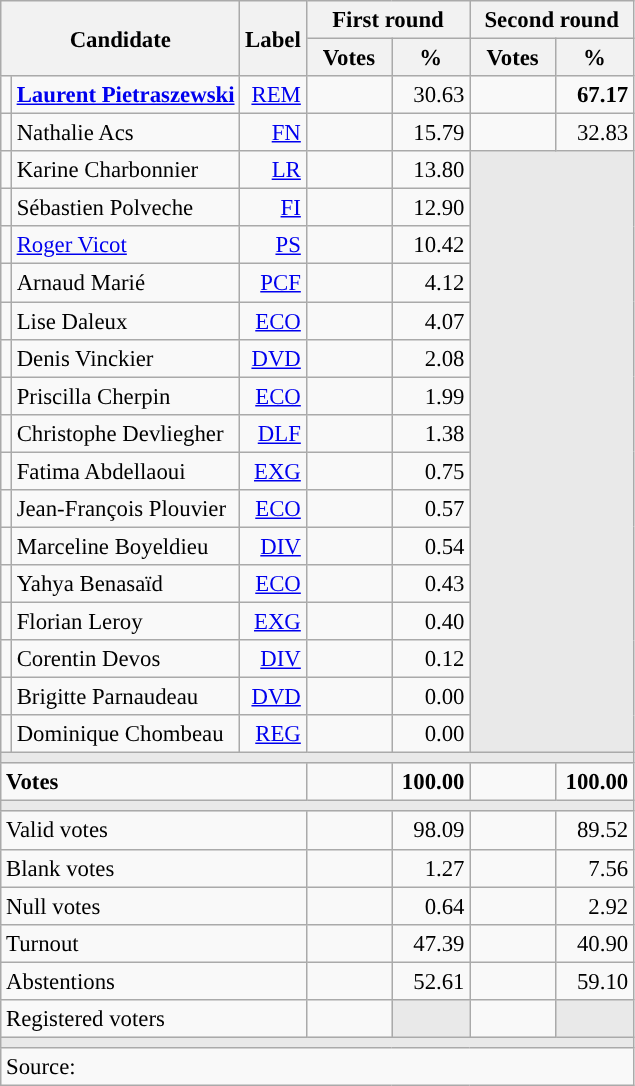<table class="wikitable" style="text-align:right;font-size:95%;">
<tr>
<th rowspan="2" colspan="2">Candidate</th>
<th rowspan="2">Label</th>
<th colspan="2">First round</th>
<th colspan="2">Second round</th>
</tr>
<tr>
<th style="width:50px;">Votes</th>
<th style="width:45px;">%</th>
<th style="width:50px;">Votes</th>
<th style="width:45px;">%</th>
</tr>
<tr>
<td style="color:inherit;background:"></td>
<td style="text-align:left;"><strong><a href='#'>Laurent Pietraszewski</a></strong></td>
<td><a href='#'>REM</a></td>
<td></td>
<td>30.63</td>
<td><strong></strong></td>
<td><strong>67.17</strong></td>
</tr>
<tr>
<td style="color:inherit;background:"></td>
<td style="text-align:left;">Nathalie Acs</td>
<td><a href='#'>FN</a></td>
<td></td>
<td>15.79</td>
<td></td>
<td>32.83</td>
</tr>
<tr>
<td style="color:inherit;background:"></td>
<td style="text-align:left;">Karine Charbonnier</td>
<td><a href='#'>LR</a></td>
<td></td>
<td>13.80</td>
<td colspan="2" rowspan="16" style="background:#E9E9E9;"></td>
</tr>
<tr>
<td style="color:inherit;background:"></td>
<td style="text-align:left;">Sébastien Polveche</td>
<td><a href='#'>FI</a></td>
<td></td>
<td>12.90</td>
</tr>
<tr>
<td style="color:inherit;background:"></td>
<td style="text-align:left;"><a href='#'>Roger Vicot</a></td>
<td><a href='#'>PS</a></td>
<td></td>
<td>10.42</td>
</tr>
<tr>
<td style="color:inherit;background:"></td>
<td style="text-align:left;">Arnaud Marié</td>
<td><a href='#'>PCF</a></td>
<td></td>
<td>4.12</td>
</tr>
<tr>
<td style="color:inherit;background:"></td>
<td style="text-align:left;">Lise Daleux</td>
<td><a href='#'>ECO</a></td>
<td></td>
<td>4.07</td>
</tr>
<tr>
<td style="color:inherit;background:"></td>
<td style="text-align:left;">Denis Vinckier</td>
<td><a href='#'>DVD</a></td>
<td></td>
<td>2.08</td>
</tr>
<tr>
<td style="color:inherit;background:"></td>
<td style="text-align:left;">Priscilla Cherpin</td>
<td><a href='#'>ECO</a></td>
<td></td>
<td>1.99</td>
</tr>
<tr>
<td style="color:inherit;background:"></td>
<td style="text-align:left;">Christophe Devliegher</td>
<td><a href='#'>DLF</a></td>
<td></td>
<td>1.38</td>
</tr>
<tr>
<td style="color:inherit;background:"></td>
<td style="text-align:left;">Fatima Abdellaoui</td>
<td><a href='#'>EXG</a></td>
<td></td>
<td>0.75</td>
</tr>
<tr>
<td style="color:inherit;background:"></td>
<td style="text-align:left;">Jean-François Plouvier</td>
<td><a href='#'>ECO</a></td>
<td></td>
<td>0.57</td>
</tr>
<tr>
<td style="color:inherit;background:"></td>
<td style="text-align:left;">Marceline Boyeldieu</td>
<td><a href='#'>DIV</a></td>
<td></td>
<td>0.54</td>
</tr>
<tr>
<td style="color:inherit;background:"></td>
<td style="text-align:left;">Yahya Benasaïd</td>
<td><a href='#'>ECO</a></td>
<td></td>
<td>0.43</td>
</tr>
<tr>
<td style="color:inherit;background:"></td>
<td style="text-align:left;">Florian Leroy</td>
<td><a href='#'>EXG</a></td>
<td></td>
<td>0.40</td>
</tr>
<tr>
<td style="color:inherit;background:"></td>
<td style="text-align:left;">Corentin Devos</td>
<td><a href='#'>DIV</a></td>
<td></td>
<td>0.12</td>
</tr>
<tr>
<td style="color:inherit;background:"></td>
<td style="text-align:left;">Brigitte Parnaudeau</td>
<td><a href='#'>DVD</a></td>
<td></td>
<td>0.00</td>
</tr>
<tr>
<td style="color:inherit;background:"></td>
<td style="text-align:left;">Dominique Chombeau</td>
<td><a href='#'>REG</a></td>
<td></td>
<td>0.00</td>
</tr>
<tr>
<td colspan="7" style="background:#E9E9E9;"></td>
</tr>
<tr style="font-weight:bold;">
<td colspan="3" style="text-align:left;">Votes</td>
<td></td>
<td>100.00</td>
<td></td>
<td>100.00</td>
</tr>
<tr>
<td colspan="7" style="background:#E9E9E9;"></td>
</tr>
<tr>
<td colspan="3" style="text-align:left;">Valid votes</td>
<td></td>
<td>98.09</td>
<td></td>
<td>89.52</td>
</tr>
<tr>
<td colspan="3" style="text-align:left;">Blank votes</td>
<td></td>
<td>1.27</td>
<td></td>
<td>7.56</td>
</tr>
<tr>
<td colspan="3" style="text-align:left;">Null votes</td>
<td></td>
<td>0.64</td>
<td></td>
<td>2.92</td>
</tr>
<tr>
<td colspan="3" style="text-align:left;">Turnout</td>
<td></td>
<td>47.39</td>
<td></td>
<td>40.90</td>
</tr>
<tr>
<td colspan="3" style="text-align:left;">Abstentions</td>
<td></td>
<td>52.61</td>
<td></td>
<td>59.10</td>
</tr>
<tr>
<td colspan="3" style="text-align:left;">Registered voters</td>
<td></td>
<td style="background:#E9E9E9;"></td>
<td></td>
<td style="background:#E9E9E9;"></td>
</tr>
<tr>
<td colspan="7" style="background:#E9E9E9;"></td>
</tr>
<tr>
<td colspan="7" style="text-align:left;">Source: </td>
</tr>
</table>
